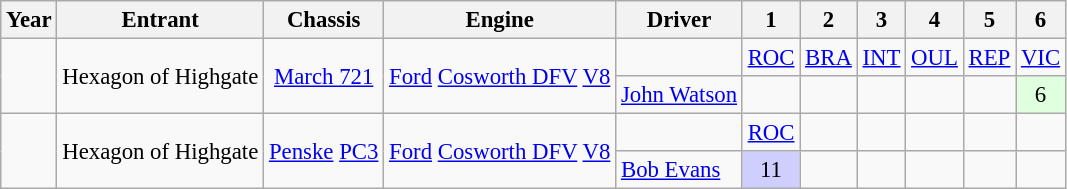<table class="wikitable" style="text-align:center; font-size:95%">
<tr>
<th>Year</th>
<th>Entrant</th>
<th>Chassis</th>
<th>Engine</th>
<th>Driver</th>
<th>1</th>
<th>2</th>
<th>3</th>
<th>4</th>
<th>5</th>
<th>6</th>
</tr>
<tr>
<td rowspan="2"></td>
<td rowspan="2">Hexagon of Highgate</td>
<td rowspan="2"><a href='#'>March 721</a></td>
<td rowspan="2"><a href='#'>Ford</a> <a href='#'>Cosworth DFV</a> <a href='#'>V8</a></td>
<td></td>
<td><a href='#'>ROC</a></td>
<td><a href='#'>BRA</a></td>
<td><a href='#'>INT</a></td>
<td><a href='#'>OUL</a></td>
<td><a href='#'>REP</a></td>
<td><a href='#'>VIC</a></td>
</tr>
<tr>
<td align="left"> <a href='#'>John Watson</a></td>
<td></td>
<td></td>
<td></td>
<td></td>
<td></td>
<td style="background:#DFFFDF;">6</td>
</tr>
<tr>
<td rowspan="2"></td>
<td rowspan="2">Hexagon of Highgate</td>
<td rowspan="2"><a href='#'>Penske</a> <a href='#'>PC3</a></td>
<td rowspan="2"><a href='#'>Ford</a> <a href='#'>Cosworth DFV</a> <a href='#'>V8</a></td>
<td></td>
<td><a href='#'>ROC</a></td>
<td></td>
<td></td>
<td></td>
<td></td>
<td></td>
</tr>
<tr>
<td align="left"> <a href='#'>Bob Evans</a></td>
<td style="background:#CFCFFF;">11</td>
<td></td>
<td></td>
<td></td>
<td></td>
<td></td>
</tr>
</table>
